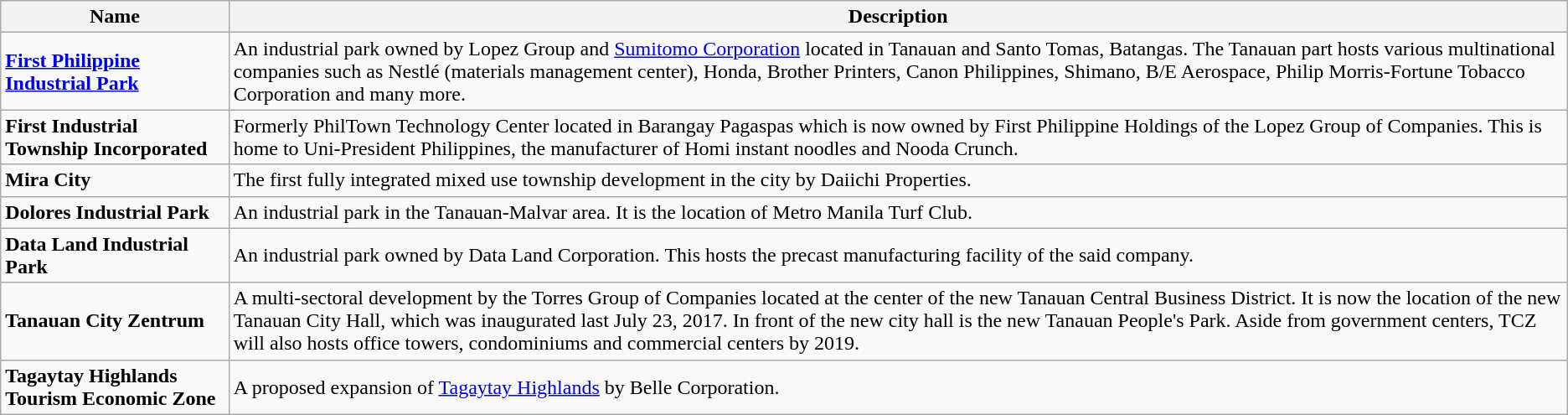<table class=wikitable>
<tr>
<th>Name</th>
<th>Description</th>
</tr>
<tr>
<td><strong><a href='#'>First Philippine Industrial Park</a></strong></td>
<td>An industrial park owned by Lopez Group and <a href='#'>Sumitomo Corporation</a> located in Tanauan and Santo Tomas, Batangas. The Tanauan part hosts various multinational companies such as Nestlé (materials management center), Honda, Brother Printers, Canon Philippines, Shimano, B/E Aerospace, Philip Morris-Fortune Tobacco Corporation and many more.</td>
</tr>
<tr>
<td><strong>First Industrial Township Incorporated</strong></td>
<td>Formerly PhilTown Technology Center located in Barangay Pagaspas which is now owned by First Philippine Holdings of the Lopez Group of Companies. This is home to Uni-President Philippines, the manufacturer of Homi instant noodles and Nooda Crunch.</td>
</tr>
<tr>
<td><strong>Mira City</strong></td>
<td>The first fully integrated mixed use township development in the city by Daiichi Properties.</td>
</tr>
<tr>
<td><strong>Dolores Industrial Park</strong></td>
<td>An industrial park in the Tanauan-Malvar area. It is the location of Metro Manila Turf Club.</td>
</tr>
<tr>
<td><strong>Data Land Industrial Park</strong></td>
<td>An industrial park owned by Data Land Corporation. This hosts the precast manufacturing facility of the said company.</td>
</tr>
<tr>
<td><strong>Tanauan City Zentrum</strong></td>
<td>A multi-sectoral development by the Torres Group of Companies located at the center of the new Tanauan Central Business District. It is now the location of the new Tanauan City Hall, which was inaugurated last July 23, 2017. In front of the new city hall is the new Tanauan People's Park. Aside from government centers, TCZ will also hosts office towers, condominiums and commercial centers by 2019.</td>
</tr>
<tr>
<td><strong>Tagaytay Highlands Tourism Economic Zone</strong></td>
<td>A proposed expansion of <a href='#'>Tagaytay Highlands</a> by Belle Corporation.</td>
</tr>
</table>
